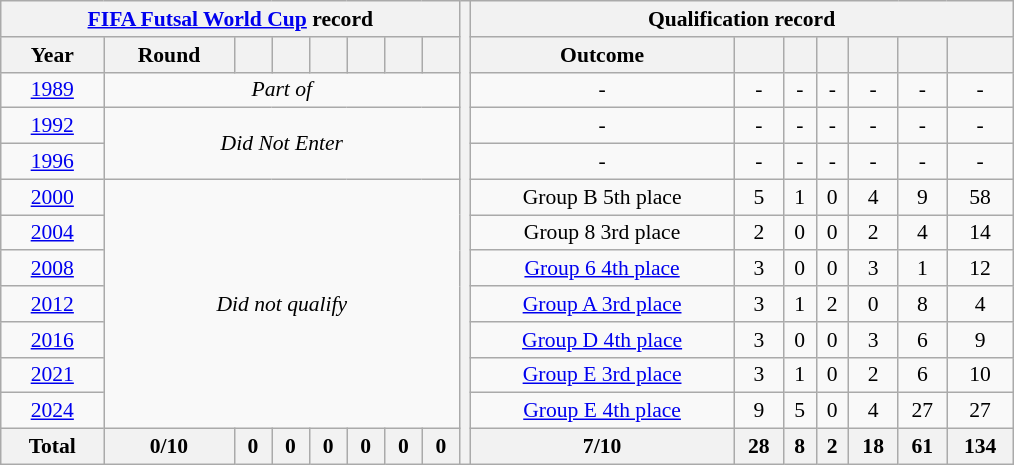<table class="wikitable" style="text-align: center;font-size:90%;">
<tr>
<th colspan=8><a href='#'>FIFA Futsal World Cup</a> record</th>
<th width=1% rowspan=13></th>
<th colspan=7>Qualification record</th>
</tr>
<tr>
<th>Year</th>
<th>Round</th>
<th></th>
<th></th>
<th></th>
<th></th>
<th></th>
<th></th>
<th>Outcome</th>
<th></th>
<th></th>
<th></th>
<th></th>
<th></th>
<th></th>
</tr>
<tr>
<td> <a href='#'>1989</a></td>
<td colspan=7><em>Part of </em></td>
<td>-</td>
<td>-</td>
<td>-</td>
<td>-</td>
<td>-</td>
<td>-</td>
<td>-</td>
</tr>
<tr - bgcolor=>
<td> <a href='#'>1992</a></td>
<td colspan=7 rowspan=2><em>Did Not Enter</em></td>
<td>-</td>
<td>-</td>
<td>-</td>
<td>-</td>
<td>-</td>
<td>-</td>
<td>-</td>
</tr>
<tr - bgcolor=>
<td> <a href='#'>1996</a></td>
<td>-</td>
<td>-</td>
<td>-</td>
<td>-</td>
<td>-</td>
<td>-</td>
<td>-</td>
</tr>
<tr - bgcolor=>
<td> <a href='#'>2000</a></td>
<td colspan=7 rowspan=7><em>Did not qualify</em></td>
<td>Group B 5th place</td>
<td>5</td>
<td>1</td>
<td>0</td>
<td>4</td>
<td>9</td>
<td>58</td>
</tr>
<tr - bgcolor=>
<td> <a href='#'>2004</a></td>
<td>Group 8 3rd place</td>
<td>2</td>
<td>0</td>
<td>0</td>
<td>2</td>
<td>4</td>
<td>14</td>
</tr>
<tr - bgcolor=>
<td> <a href='#'>2008</a></td>
<td><a href='#'>Group 6 4th place</a></td>
<td>3</td>
<td>0</td>
<td>0</td>
<td>3</td>
<td>1</td>
<td>12</td>
</tr>
<tr - bgcolor=>
<td> <a href='#'>2012</a></td>
<td><a href='#'>Group A 3rd place</a></td>
<td>3</td>
<td>1</td>
<td>2</td>
<td>0</td>
<td>8</td>
<td>4</td>
</tr>
<tr - bgcolor=>
<td> <a href='#'>2016</a></td>
<td><a href='#'>Group D 4th place</a></td>
<td>3</td>
<td>0</td>
<td>0</td>
<td>3</td>
<td>6</td>
<td>9</td>
</tr>
<tr - bgcolor=>
<td> <a href='#'>2021</a></td>
<td><a href='#'>Group E 3rd place</a></td>
<td>3</td>
<td>1</td>
<td>0</td>
<td>2</td>
<td>6</td>
<td>10</td>
</tr>
<tr - bgcolor=>
<td> <a href='#'>2024</a></td>
<td><a href='#'>Group E 4th place</a></td>
<td>9</td>
<td>5</td>
<td>0</td>
<td>4</td>
<td>27</td>
<td>27</td>
</tr>
<tr>
<th><strong>Total</strong></th>
<th>0/10</th>
<th>0</th>
<th>0</th>
<th>0</th>
<th>0</th>
<th>0</th>
<th>0</th>
<th>7/10</th>
<th>28</th>
<th>8</th>
<th>2</th>
<th>18</th>
<th>61</th>
<th>134</th>
</tr>
</table>
